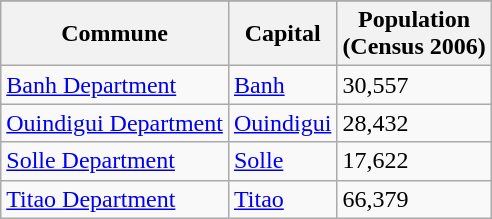<table class="wikitable">
<tr>
</tr>
<tr>
<th>Commune</th>
<th>Capital</th>
<th>Population<br>(Census 2006)</th>
</tr>
<tr>
<td><a href='#'>Banh Department</a></td>
<td><a href='#'>Banh</a></td>
<td>30,557</td>
</tr>
<tr>
<td><a href='#'>Ouindigui Department</a></td>
<td><a href='#'>Ouindigui</a></td>
<td>28,432</td>
</tr>
<tr>
<td><a href='#'>Solle Department</a></td>
<td><a href='#'>Solle</a></td>
<td>17,622</td>
</tr>
<tr>
<td><a href='#'>Titao Department</a></td>
<td><a href='#'>Titao</a></td>
<td>66,379</td>
</tr>
</table>
